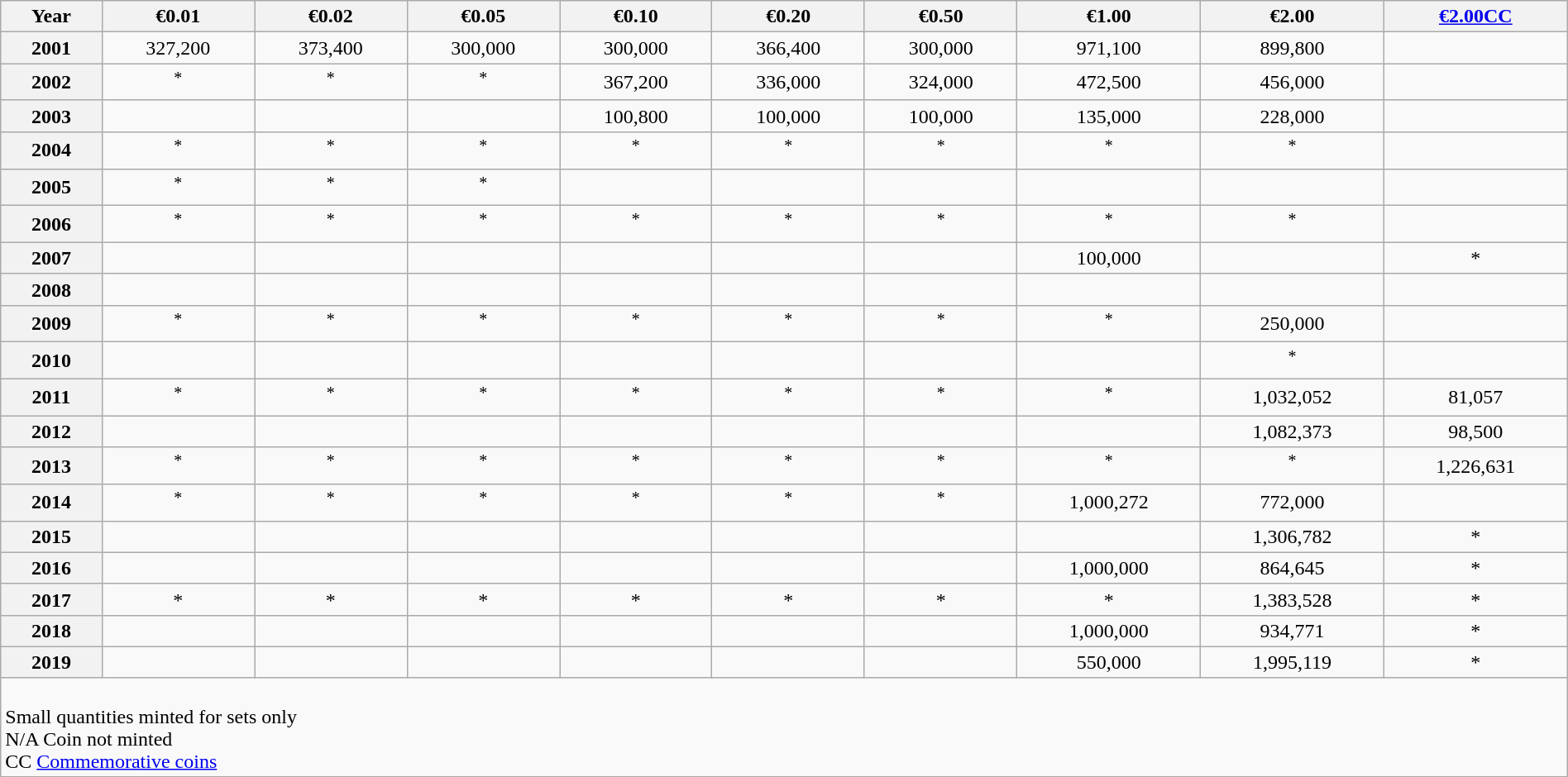<table class="wikitable" style="width:100%;text-align:center">
<tr>
<th>Year</th>
<th>€0.01</th>
<th>€0.02</th>
<th>€0.05</th>
<th>€0.10</th>
<th>€0.20</th>
<th>€0.50</th>
<th>€1.00</th>
<th>€2.00</th>
<th><a href='#'>€2.00CC</a></th>
</tr>
<tr>
<th>2001</th>
<td>327,200</td>
<td>373,400</td>
<td>300,000</td>
<td>300,000</td>
<td>366,400</td>
<td>300,000</td>
<td>971,100</td>
<td>899,800</td>
<td></td>
</tr>
<tr>
<th>2002</th>
<td><sup>*</sup></td>
<td><sup>*</sup></td>
<td><sup>*</sup></td>
<td>367,200</td>
<td>336,000</td>
<td>324,000</td>
<td>472,500</td>
<td>456,000</td>
<td></td>
</tr>
<tr>
<th>2003</th>
<td></td>
<td></td>
<td></td>
<td>100,800</td>
<td>100,000</td>
<td>100,000</td>
<td>135,000</td>
<td>228,000</td>
<td></td>
</tr>
<tr>
<th>2004</th>
<td><sup>*</sup></td>
<td><sup>*</sup></td>
<td><sup>*</sup></td>
<td><sup>*</sup></td>
<td><sup>*</sup></td>
<td><sup>*</sup></td>
<td><sup>*</sup></td>
<td><sup>*</sup></td>
<td></td>
</tr>
<tr>
<th>2005</th>
<td><sup>*</sup></td>
<td><sup>*</sup></td>
<td><sup>*</sup></td>
<td></td>
<td></td>
<td></td>
<td></td>
<td></td>
<td></td>
</tr>
<tr>
<th>2006</th>
<td><sup>*</sup></td>
<td><sup>*</sup></td>
<td><sup>*</sup></td>
<td><sup>*</sup></td>
<td><sup>*</sup></td>
<td><sup>*</sup></td>
<td><sup>*</sup></td>
<td><sup>*</sup></td>
<td></td>
</tr>
<tr>
<th>2007</th>
<td></td>
<td></td>
<td></td>
<td></td>
<td></td>
<td></td>
<td>100,000</td>
<td></td>
<td>*</td>
</tr>
<tr>
<th>2008</th>
<td></td>
<td></td>
<td></td>
<td></td>
<td></td>
<td></td>
<td></td>
<td></td>
<td></td>
</tr>
<tr>
<th>2009</th>
<td><sup>*</sup></td>
<td><sup>*</sup></td>
<td><sup>*</sup></td>
<td><sup>*</sup></td>
<td><sup>*</sup></td>
<td><sup>*</sup></td>
<td><sup>*</sup></td>
<td>250,000</td>
<td></td>
</tr>
<tr>
<th>2010</th>
<td></td>
<td></td>
<td></td>
<td></td>
<td></td>
<td></td>
<td></td>
<td><sup>*</sup></td>
<td></td>
</tr>
<tr>
<th>2011</th>
<td><sup>*</sup></td>
<td><sup>*</sup></td>
<td><sup>*</sup></td>
<td><sup>*</sup></td>
<td><sup>*</sup></td>
<td><sup>*</sup></td>
<td><sup>*</sup></td>
<td>1,032,052</td>
<td>81,057</td>
</tr>
<tr>
<th>2012</th>
<td></td>
<td></td>
<td></td>
<td></td>
<td></td>
<td></td>
<td></td>
<td>1,082,373</td>
<td>98,500</td>
</tr>
<tr>
<th>2013</th>
<td><sup>*</sup></td>
<td><sup>*</sup></td>
<td><sup>*</sup></td>
<td><sup>*</sup></td>
<td><sup>*</sup></td>
<td><sup>*</sup></td>
<td><sup>*</sup></td>
<td><sup>*</sup></td>
<td>1,226,631</td>
</tr>
<tr>
<th>2014</th>
<td><sup>*</sup></td>
<td><sup>*</sup></td>
<td><sup>*</sup></td>
<td><sup>*</sup></td>
<td><sup>*</sup></td>
<td><sup>*</sup></td>
<td>1,000,272</td>
<td>772,000</td>
<td></td>
</tr>
<tr>
<th>2015</th>
<td></td>
<td></td>
<td></td>
<td></td>
<td></td>
<td></td>
<td></td>
<td>1,306,782</td>
<td>*</td>
</tr>
<tr>
<th>2016</th>
<td></td>
<td></td>
<td></td>
<td></td>
<td></td>
<td></td>
<td>1,000,000</td>
<td>864,645</td>
<td>*</td>
</tr>
<tr>
<th>2017</th>
<td>*</td>
<td>*</td>
<td>*</td>
<td>*</td>
<td>*</td>
<td>*</td>
<td>*</td>
<td>1,383,528</td>
<td>*</td>
</tr>
<tr>
<th>2018</th>
<td></td>
<td></td>
<td></td>
<td></td>
<td></td>
<td></td>
<td>1,000,000</td>
<td>934,771</td>
<td>*</td>
</tr>
<tr>
<th>2019</th>
<td></td>
<td></td>
<td></td>
<td></td>
<td></td>
<td></td>
<td>550,000</td>
<td>1,995,119</td>
<td>*</td>
</tr>
<tr>
<td style="text-align:left;" colspan="10"><br> Small quantities minted for sets only<br>N/A Coin not minted<br>CC <a href='#'>Commemorative coins</a></td>
</tr>
<tr>
</tr>
</table>
